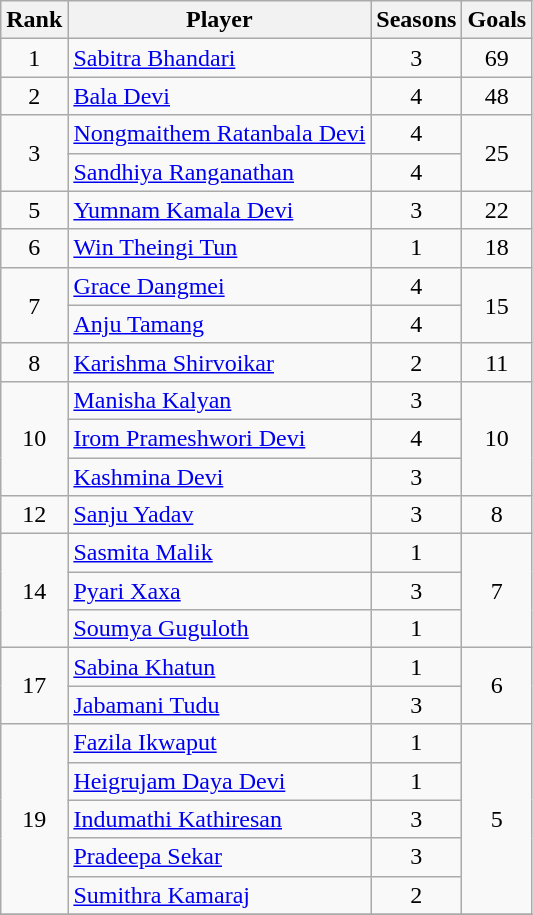<table class="wikitable" style="text-align:center">
<tr>
<th>Rank</th>
<th>Player</th>
<th>Seasons</th>
<th>Goals</th>
</tr>
<tr>
<td>1</td>
<td align="left"> <a href='#'>Sabitra Bhandari</a></td>
<td>3</td>
<td>69</td>
</tr>
<tr>
<td>2</td>
<td align="left"> <a href='#'>Bala Devi</a></td>
<td>4</td>
<td>48</td>
</tr>
<tr>
<td rowspan="2">3</td>
<td align="left"> <a href='#'>Nongmaithem Ratanbala Devi</a></td>
<td>4</td>
<td rowspan="2">25</td>
</tr>
<tr>
<td align="left"> <a href='#'>Sandhiya Ranganathan</a></td>
<td>4</td>
</tr>
<tr>
<td>5</td>
<td align="left"> <a href='#'>Yumnam Kamala Devi</a></td>
<td>3</td>
<td>22</td>
</tr>
<tr>
<td>6</td>
<td align="left"> <a href='#'>Win Theingi Tun</a></td>
<td>1</td>
<td>18</td>
</tr>
<tr>
<td rowspan="2">7</td>
<td align="left"> <a href='#'>Grace Dangmei</a></td>
<td>4</td>
<td rowspan="2">15</td>
</tr>
<tr>
<td align="left"> <a href='#'>Anju Tamang</a></td>
<td>4</td>
</tr>
<tr>
<td>8</td>
<td align="left"> <a href='#'>Karishma Shirvoikar</a></td>
<td>2</td>
<td>11</td>
</tr>
<tr>
<td rowspan="3">10</td>
<td align="left"> <a href='#'>Manisha Kalyan</a></td>
<td>3</td>
<td rowspan="3">10</td>
</tr>
<tr>
<td align="left"> <a href='#'>Irom Prameshwori Devi</a></td>
<td>4</td>
</tr>
<tr>
<td align="left"> <a href='#'>Kashmina Devi</a></td>
<td>3</td>
</tr>
<tr>
<td>12</td>
<td align="left"> <a href='#'>Sanju Yadav</a></td>
<td>3</td>
<td>8</td>
</tr>
<tr>
<td rowspan="3">14</td>
<td align="left"> <a href='#'>Sasmita Malik</a></td>
<td>1</td>
<td rowspan="3">7</td>
</tr>
<tr>
<td align="left"> <a href='#'>Pyari Xaxa</a></td>
<td>3</td>
</tr>
<tr>
<td align="left"> <a href='#'>Soumya Guguloth</a></td>
<td>1</td>
</tr>
<tr>
<td rowspan="2">17</td>
<td align="left"> <a href='#'>Sabina Khatun</a></td>
<td>1</td>
<td rowspan="2">6</td>
</tr>
<tr>
<td align="left"> <a href='#'>Jabamani Tudu</a></td>
<td>3</td>
</tr>
<tr>
<td rowspan="5">19</td>
<td align="left"> <a href='#'>Fazila Ikwaput</a></td>
<td>1</td>
<td rowspan="5">5</td>
</tr>
<tr>
<td align="left"> <a href='#'>Heigrujam Daya Devi</a></td>
<td>1</td>
</tr>
<tr>
<td align="left"> <a href='#'>Indumathi Kathiresan</a></td>
<td>3</td>
</tr>
<tr>
<td align="left"> <a href='#'>Pradeepa Sekar</a></td>
<td>3</td>
</tr>
<tr>
<td align="left"> <a href='#'>Sumithra Kamaraj</a></td>
<td>2</td>
</tr>
<tr>
</tr>
</table>
